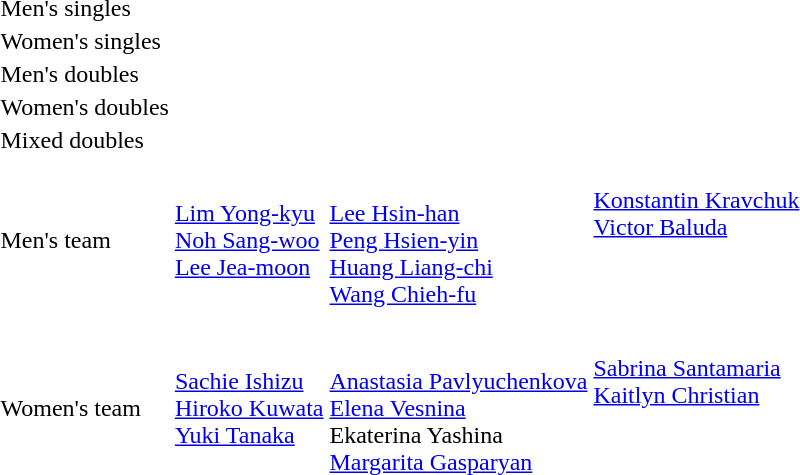<table>
<tr>
<td rowspan=2>Men's singles<br></td>
<td rowspan=2></td>
<td rowspan=2></td>
<td></td>
</tr>
<tr>
<td></td>
</tr>
<tr>
<td rowspan=2>Women's singles<br></td>
<td rowspan=2></td>
<td rowspan=2></td>
<td></td>
</tr>
<tr>
<td></td>
</tr>
<tr>
<td rowspan=2>Men's doubles<br></td>
<td rowspan=2></td>
<td rowspan=2></td>
<td></td>
</tr>
<tr>
<td></td>
</tr>
<tr>
<td rowspan=2>Women's doubles<br></td>
<td rowspan=2></td>
<td rowspan=2></td>
<td></td>
</tr>
<tr>
<td></td>
</tr>
<tr>
<td rowspan=2>Mixed doubles<br></td>
<td rowspan=2></td>
<td rowspan=2></td>
<td></td>
</tr>
<tr>
<td></td>
</tr>
<tr>
<td>Men's team</td>
<td><br><a href='#'>Lim Yong-kyu</a><br><a href='#'>Noh Sang-woo</a><br><a href='#'>Lee Jea-moon</a><br><br></td>
<td><br><a href='#'>Lee Hsin-han</a><br><a href='#'>Peng Hsien-yin</a><br><a href='#'>Huang Liang-chi</a><br><a href='#'>Wang Chieh-fu</a></td>
<td><br><a href='#'>Konstantin Kravchuk</a><br><a href='#'>Victor Baluda</a><br><br><br><br></td>
</tr>
<tr>
<td>Women's team</td>
<td><br><a href='#'>Sachie Ishizu</a><br><a href='#'>Hiroko Kuwata</a><br><a href='#'>Yuki Tanaka</a><br><br></td>
<td><br><a href='#'>Anastasia Pavlyuchenkova</a><br><a href='#'>Elena Vesnina</a><br>Ekaterina Yashina<br><a href='#'>Margarita Gasparyan</a></td>
<td><br><a href='#'>Sabrina Santamaria</a><br><a href='#'>Kaitlyn Christian</a><br><br><br><br></td>
</tr>
</table>
